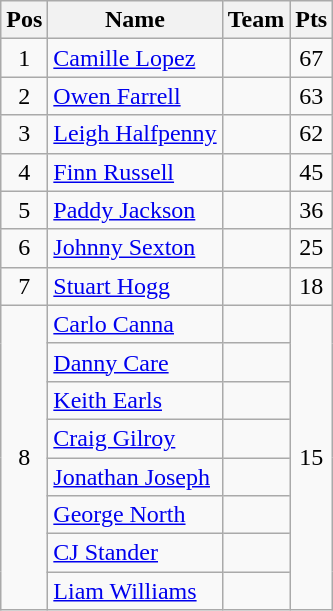<table class="wikitable" style="text-align:center">
<tr>
<th>Pos</th>
<th>Name</th>
<th>Team</th>
<th>Pts</th>
</tr>
<tr>
<td>1</td>
<td align="left"><a href='#'>Camille Lopez</a></td>
<td align="left"></td>
<td>67</td>
</tr>
<tr>
<td>2</td>
<td align="left"><a href='#'>Owen Farrell</a></td>
<td align="left"></td>
<td>63</td>
</tr>
<tr>
<td>3</td>
<td align="left"><a href='#'>Leigh Halfpenny</a></td>
<td align="left"></td>
<td>62</td>
</tr>
<tr>
<td>4</td>
<td align="left"><a href='#'>Finn Russell</a></td>
<td align="left"></td>
<td>45</td>
</tr>
<tr>
<td>5</td>
<td align="left"><a href='#'>Paddy Jackson</a></td>
<td align="left"></td>
<td>36</td>
</tr>
<tr>
<td>6</td>
<td align="left"><a href='#'>Johnny Sexton</a></td>
<td align="left"></td>
<td>25</td>
</tr>
<tr>
<td>7</td>
<td align="left"><a href='#'>Stuart Hogg</a></td>
<td align="left"></td>
<td>18</td>
</tr>
<tr>
<td rowspan=8>8</td>
<td align="left"><a href='#'>Carlo Canna</a></td>
<td align="left"></td>
<td rowspan=9>15</td>
</tr>
<tr>
<td align="left"><a href='#'>Danny Care</a></td>
<td align="left"></td>
</tr>
<tr>
<td align="left"><a href='#'>Keith Earls</a></td>
<td align="left"></td>
</tr>
<tr>
<td align="left"><a href='#'>Craig Gilroy</a></td>
<td align="left"></td>
</tr>
<tr>
<td align="left"><a href='#'>Jonathan Joseph</a></td>
<td align="left"></td>
</tr>
<tr>
<td align="left"><a href='#'>George North</a></td>
<td align="left"></td>
</tr>
<tr>
<td align="left"><a href='#'>CJ Stander</a></td>
<td align="left"></td>
</tr>
<tr>
<td align="left"><a href='#'>Liam Williams</a></td>
<td align="left"></td>
</tr>
</table>
